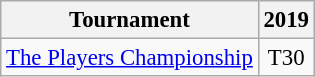<table class="wikitable" style="font-size:95%;text-align:center;">
<tr>
<th>Tournament</th>
<th>2019</th>
</tr>
<tr>
<td align=left><a href='#'>The Players Championship</a></td>
<td>T30</td>
</tr>
</table>
